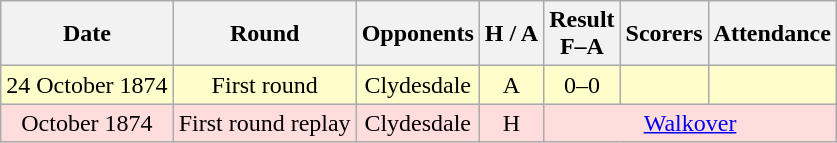<table class="wikitable" style="text-align:center">
<tr>
<th>Date</th>
<th>Round</th>
<th>Opponents</th>
<th>H / A</th>
<th>Result<br>F–A</th>
<th>Scorers</th>
<th>Attendance</th>
</tr>
<tr bgcolor=#ffffcc>
<td>24 October 1874</td>
<td>First round</td>
<td>Clydesdale</td>
<td>A</td>
<td>0–0</td>
<td></td>
<td></td>
</tr>
<tr bgcolor=#ffdddd>
<td>October 1874</td>
<td>First round replay</td>
<td>Clydesdale</td>
<td>H</td>
<td colspan=3><a href='#'>Walkover</a></td>
</tr>
</table>
